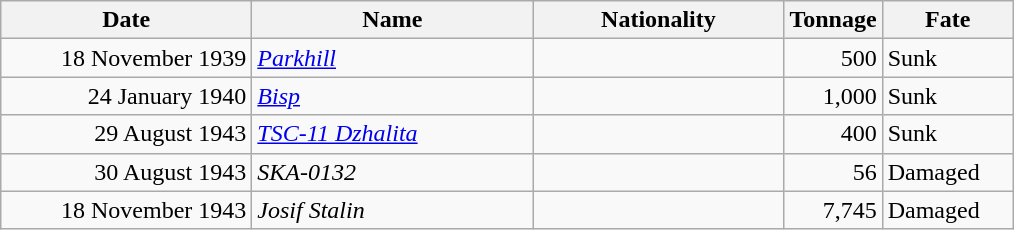<table class="wikitable sortable">
<tr>
<th width="160px">Date</th>
<th width="180px">Name</th>
<th width="160px">Nationality</th>
<th width="25px">Tonnage</th>
<th width="80px">Fate</th>
</tr>
<tr>
<td align="right">18 November 1939</td>
<td align="left"><a href='#'><em>Parkhill</em></a></td>
<td align="left"></td>
<td align="right">500</td>
<td align="left">Sunk</td>
</tr>
<tr>
<td align="right">24 January 1940</td>
<td align="left"><a href='#'><em>Bisp</em></a></td>
<td align="left"></td>
<td align="right">1,000</td>
<td align="left">Sunk</td>
</tr>
<tr>
<td align="right">29 August 1943</td>
<td align="left"><a href='#'><em>TSC-11 Dzhalita</em></a></td>
<td align="left"></td>
<td align="right">400</td>
<td align="left">Sunk</td>
</tr>
<tr>
<td align="right">30 August 1943</td>
<td align="left"><em>SKA-0132</em></td>
<td align="left"></td>
<td align="right">56</td>
<td align="left">Damaged</td>
</tr>
<tr>
<td align="right">18 November 1943</td>
<td align="left"><em>Josif Stalin</em></td>
<td align="left"></td>
<td align="right">7,745</td>
<td align="left">Damaged</td>
</tr>
</table>
